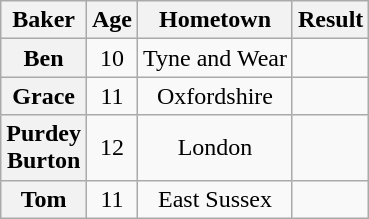<table class="wikitable sortable" style="display:inline-table; text-align:center">
<tr>
<th scope="col">Baker</th>
<th scope="col">Age</th>
<th scope="col">Hometown</th>
<th scope="col">Result</th>
</tr>
<tr>
<th scope="row">Ben</th>
<td>10</td>
<td>Tyne and Wear</td>
<td></td>
</tr>
<tr>
<th scope="row">Grace</th>
<td>11</td>
<td>Oxfordshire</td>
<td></td>
</tr>
<tr>
<th scope="row">Purdey<br>Burton</th>
<td>12</td>
<td>London</td>
<td></td>
</tr>
<tr>
<th scope="row">Tom</th>
<td>11</td>
<td>East Sussex</td>
<td></td>
</tr>
</table>
